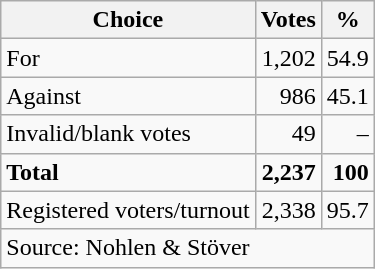<table class=wikitable style=text-align:right>
<tr>
<th>Choice</th>
<th>Votes</th>
<th>%</th>
</tr>
<tr>
<td align=left>For</td>
<td>1,202</td>
<td>54.9</td>
</tr>
<tr>
<td align=left>Against</td>
<td>986</td>
<td>45.1</td>
</tr>
<tr>
<td align=left>Invalid/blank votes</td>
<td>49</td>
<td>–</td>
</tr>
<tr>
<td align=left><strong>Total</strong></td>
<td><strong>2,237</strong></td>
<td><strong>100</strong></td>
</tr>
<tr>
<td align=left>Registered voters/turnout</td>
<td>2,338</td>
<td>95.7</td>
</tr>
<tr>
<td align=left colspan=3>Source: Nohlen & Stöver</td>
</tr>
</table>
